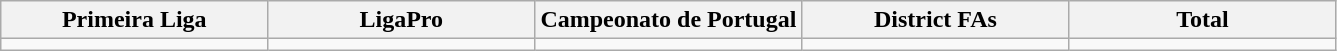<table class="wikitable">
<tr>
<th width="20%">Primeira Liga</th>
<th width="20%">LigaPro</th>
<th width="20%">Campeonato de Portugal</th>
<th width="20%">District FAs</th>
<th width="20%">Total</th>
</tr>
<tr>
<td></td>
<td></td>
<td></td>
<td></td>
<td></td>
</tr>
</table>
